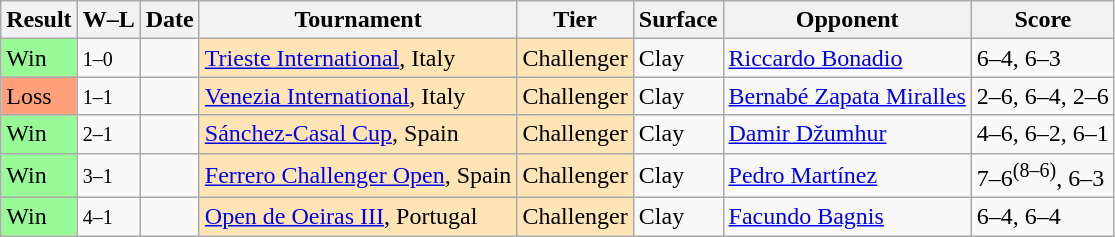<table class="sortable wikitable">
<tr>
<th>Result</th>
<th class="unsortable">W–L</th>
<th>Date</th>
<th>Tournament</th>
<th>Tier</th>
<th>Surface</th>
<th>Opponent</th>
<th class="unsortable">Score</th>
</tr>
<tr>
<td bgcolor=98fb98>Win</td>
<td><small>1–0</small></td>
<td><a href='#'></a></td>
<td style=background:moccasin;><a href='#'>Trieste International</a>, Italy</td>
<td style=background:moccasin;>Challenger</td>
<td>Clay</td>
<td> <a href='#'>Riccardo Bonadio</a></td>
<td>6–4, 6–3</td>
</tr>
<tr>
<td bgcolor=FFA07A>Loss</td>
<td><small>1–1</small></td>
<td><a href='#'></a></td>
<td style=background:moccasin;><a href='#'>Venezia International</a>, Italy</td>
<td style=background:moccasin;>Challenger</td>
<td>Clay</td>
<td> <a href='#'>Bernabé Zapata Miralles</a></td>
<td>2–6, 6–4, 2–6</td>
</tr>
<tr>
<td bgcolor=98fb98>Win</td>
<td><small>2–1</small></td>
<td><a href='#'></a></td>
<td style=background:moccasin;><a href='#'>Sánchez-Casal Cup</a>, Spain</td>
<td style=background:moccasin;>Challenger</td>
<td>Clay</td>
<td> <a href='#'>Damir Džumhur</a></td>
<td>4–6, 6–2, 6–1</td>
</tr>
<tr>
<td bgcolor=98fb98>Win</td>
<td><small>3–1</small></td>
<td><a href='#'></a></td>
<td style=background:moccasin;><a href='#'>Ferrero Challenger Open</a>, Spain</td>
<td style=background:moccasin;>Challenger</td>
<td>Clay</td>
<td> <a href='#'>Pedro Martínez</a></td>
<td>7–6<sup>(8–6)</sup>, 6–3</td>
</tr>
<tr>
<td bgcolor=98fb98>Win</td>
<td><small>4–1</small></td>
<td><a href='#'></a></td>
<td style=background:moccasin;><a href='#'>Open de Oeiras III</a>, Portugal</td>
<td style=background:moccasin;>Challenger</td>
<td>Clay</td>
<td> <a href='#'>Facundo Bagnis</a></td>
<td>6–4, 6–4</td>
</tr>
</table>
